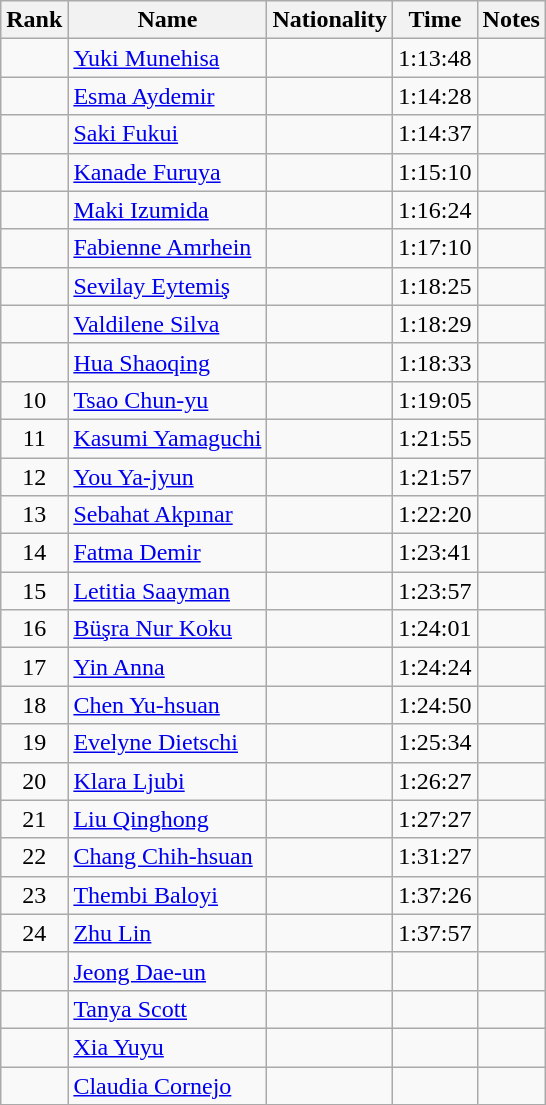<table class="wikitable sortable" style="text-align:center">
<tr>
<th>Rank</th>
<th>Name</th>
<th>Nationality</th>
<th>Time</th>
<th>Notes</th>
</tr>
<tr>
<td></td>
<td align=left><a href='#'>Yuki Munehisa</a></td>
<td align=left></td>
<td>1:13:48</td>
<td></td>
</tr>
<tr>
<td></td>
<td align=left><a href='#'>Esma Aydemir</a></td>
<td align=left></td>
<td>1:14:28</td>
<td></td>
</tr>
<tr>
<td></td>
<td align=left><a href='#'>Saki Fukui</a></td>
<td align=left></td>
<td>1:14:37</td>
<td></td>
</tr>
<tr>
<td></td>
<td align=left><a href='#'>Kanade Furuya</a></td>
<td align=left></td>
<td>1:15:10</td>
<td></td>
</tr>
<tr>
<td></td>
<td align=left><a href='#'>Maki Izumida</a></td>
<td align=left></td>
<td>1:16:24</td>
<td></td>
</tr>
<tr>
<td></td>
<td align=left><a href='#'>Fabienne Amrhein</a></td>
<td align=left></td>
<td>1:17:10</td>
<td></td>
</tr>
<tr>
<td></td>
<td align=left><a href='#'>Sevilay Eytemiş</a></td>
<td align=left></td>
<td>1:18:25</td>
<td></td>
</tr>
<tr>
<td></td>
<td align=left><a href='#'>Valdilene Silva</a></td>
<td align=left></td>
<td>1:18:29</td>
<td></td>
</tr>
<tr>
<td></td>
<td align=left><a href='#'>Hua Shaoqing</a></td>
<td align=left></td>
<td>1:18:33</td>
<td></td>
</tr>
<tr>
<td>10</td>
<td align=left><a href='#'>Tsao Chun-yu</a></td>
<td align=left></td>
<td>1:19:05</td>
<td></td>
</tr>
<tr>
<td>11</td>
<td align=left><a href='#'>Kasumi Yamaguchi</a></td>
<td align=left></td>
<td>1:21:55</td>
<td></td>
</tr>
<tr>
<td>12</td>
<td align=left><a href='#'>You Ya-jyun</a></td>
<td align=left></td>
<td>1:21:57</td>
<td></td>
</tr>
<tr>
<td>13</td>
<td align=left><a href='#'>Sebahat Akpınar</a></td>
<td align=left></td>
<td>1:22:20</td>
<td></td>
</tr>
<tr>
<td>14</td>
<td align=left><a href='#'>Fatma Demir</a></td>
<td align=left></td>
<td>1:23:41</td>
<td></td>
</tr>
<tr>
<td>15</td>
<td align=left><a href='#'>Letitia Saayman</a></td>
<td align=left></td>
<td>1:23:57</td>
<td></td>
</tr>
<tr>
<td>16</td>
<td align=left><a href='#'>Büşra Nur Koku</a></td>
<td align=left></td>
<td>1:24:01</td>
<td></td>
</tr>
<tr>
<td>17</td>
<td align=left><a href='#'>Yin Anna</a></td>
<td align=left></td>
<td>1:24:24</td>
<td></td>
</tr>
<tr>
<td>18</td>
<td align=left><a href='#'>Chen Yu-hsuan</a></td>
<td align=left></td>
<td>1:24:50</td>
<td></td>
</tr>
<tr>
<td>19</td>
<td align=left><a href='#'>Evelyne Dietschi</a></td>
<td align=left></td>
<td>1:25:34</td>
<td></td>
</tr>
<tr>
<td>20</td>
<td align=left><a href='#'>Klara Ljubi</a></td>
<td align=left></td>
<td>1:26:27</td>
<td></td>
</tr>
<tr>
<td>21</td>
<td align=left><a href='#'>Liu Qinghong</a></td>
<td align=left></td>
<td>1:27:27</td>
<td></td>
</tr>
<tr>
<td>22</td>
<td align=left><a href='#'>Chang Chih-hsuan</a></td>
<td align=left></td>
<td>1:31:27</td>
<td></td>
</tr>
<tr>
<td>23</td>
<td align=left><a href='#'>Thembi Baloyi</a></td>
<td align=left></td>
<td>1:37:26</td>
<td></td>
</tr>
<tr>
<td>24</td>
<td align=left><a href='#'>Zhu Lin</a></td>
<td align=left></td>
<td>1:37:57</td>
<td></td>
</tr>
<tr>
<td></td>
<td align=left><a href='#'>Jeong Dae-un</a></td>
<td align=left></td>
<td></td>
<td></td>
</tr>
<tr>
<td></td>
<td align=left><a href='#'>Tanya Scott</a></td>
<td align=left></td>
<td></td>
<td></td>
</tr>
<tr>
<td></td>
<td align=left><a href='#'>Xia Yuyu</a></td>
<td align=left></td>
<td></td>
<td></td>
</tr>
<tr>
<td></td>
<td align=left><a href='#'>Claudia Cornejo</a></td>
<td align=left></td>
<td></td>
<td></td>
</tr>
</table>
